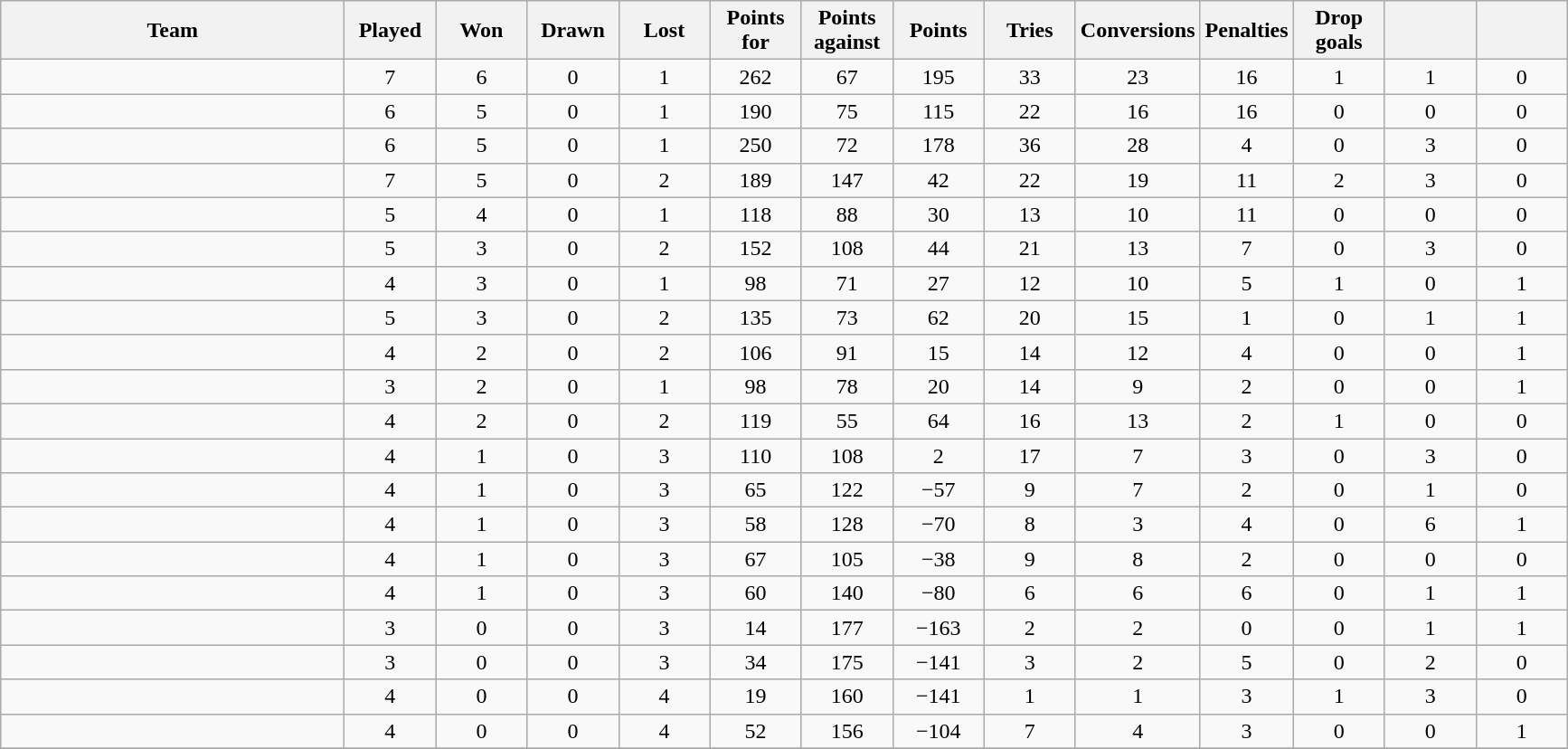<table class="wikitable sortable" style="text-align:center">
<tr>
<th width=246>Team</th>
<th width=60>Played</th>
<th width=60>Won</th>
<th width=60>Drawn</th>
<th width=60>Lost</th>
<th width=60>Points<br>for</th>
<th width=60>Points<br>against</th>
<th width=60>Points<br></th>
<th width=60>Tries</th>
<th width=60>Conversions</th>
<th width=60>Penalties</th>
<th width=60>Drop goals</th>
<th width=60></th>
<th width=60></th>
</tr>
<tr>
<td align=left></td>
<td>7</td>
<td>6</td>
<td>0</td>
<td>1</td>
<td>262</td>
<td>67</td>
<td>195</td>
<td>33</td>
<td>23</td>
<td>16</td>
<td>1</td>
<td>1</td>
<td>0</td>
</tr>
<tr>
<td align=left></td>
<td>6</td>
<td>5</td>
<td>0</td>
<td>1</td>
<td>190</td>
<td>75</td>
<td>115</td>
<td>22</td>
<td>16</td>
<td>16</td>
<td>0</td>
<td>0</td>
<td>0</td>
</tr>
<tr>
<td align=left></td>
<td>6</td>
<td>5</td>
<td>0</td>
<td>1</td>
<td>250</td>
<td>72</td>
<td>178</td>
<td>36</td>
<td>28</td>
<td>4</td>
<td>0</td>
<td>3</td>
<td>0</td>
</tr>
<tr>
<td align=left></td>
<td>7</td>
<td>5</td>
<td>0</td>
<td>2</td>
<td>189</td>
<td>147</td>
<td>42</td>
<td>22</td>
<td>19</td>
<td>11</td>
<td>2</td>
<td>3</td>
<td>0</td>
</tr>
<tr>
<td align=left></td>
<td>5</td>
<td>4</td>
<td>0</td>
<td>1</td>
<td>118</td>
<td>88</td>
<td>30</td>
<td>13</td>
<td>10</td>
<td>11</td>
<td>0</td>
<td>0</td>
<td>0</td>
</tr>
<tr>
<td align=left></td>
<td>5</td>
<td>3</td>
<td>0</td>
<td>2</td>
<td>152</td>
<td>108</td>
<td>44</td>
<td>21</td>
<td>13</td>
<td>7</td>
<td>0</td>
<td>3</td>
<td>0</td>
</tr>
<tr>
<td align=left></td>
<td>4</td>
<td>3</td>
<td>0</td>
<td>1</td>
<td>98</td>
<td>71</td>
<td>27</td>
<td>12</td>
<td>10</td>
<td>5</td>
<td>1</td>
<td>0</td>
<td>1</td>
</tr>
<tr>
<td align=left></td>
<td>5</td>
<td>3</td>
<td>0</td>
<td>2</td>
<td>135</td>
<td>73</td>
<td>62</td>
<td>20</td>
<td>15</td>
<td>1</td>
<td>0</td>
<td>1</td>
<td>1</td>
</tr>
<tr>
<td align=left></td>
<td>4</td>
<td>2</td>
<td>0</td>
<td>2</td>
<td>106</td>
<td>91</td>
<td>15</td>
<td>14</td>
<td>12</td>
<td>4</td>
<td>0</td>
<td>0</td>
<td>1</td>
</tr>
<tr>
<td align=left></td>
<td>3</td>
<td>2</td>
<td>0</td>
<td>1</td>
<td>98</td>
<td>78</td>
<td>20</td>
<td>14</td>
<td>9</td>
<td>2</td>
<td>0</td>
<td>0</td>
<td>1</td>
</tr>
<tr>
<td align=left></td>
<td>4</td>
<td>2</td>
<td>0</td>
<td>2</td>
<td>119</td>
<td>55</td>
<td>64</td>
<td>16</td>
<td>13</td>
<td>2</td>
<td>1</td>
<td>0</td>
<td>0</td>
</tr>
<tr>
<td align=left></td>
<td>4</td>
<td>1</td>
<td>0</td>
<td>3</td>
<td>110</td>
<td>108</td>
<td>2</td>
<td>17</td>
<td>7</td>
<td>3</td>
<td>0</td>
<td>3</td>
<td>0</td>
</tr>
<tr>
<td align=left></td>
<td>4</td>
<td>1</td>
<td>0</td>
<td>3</td>
<td>65</td>
<td>122</td>
<td>−57</td>
<td>9</td>
<td>7</td>
<td>2</td>
<td>0</td>
<td>1</td>
<td>0</td>
</tr>
<tr>
<td align=left></td>
<td>4</td>
<td>1</td>
<td>0</td>
<td>3</td>
<td>58</td>
<td>128</td>
<td>−70</td>
<td>8</td>
<td>3</td>
<td>4</td>
<td>0</td>
<td>6</td>
<td>1</td>
</tr>
<tr>
<td align=left></td>
<td>4</td>
<td>1</td>
<td>0</td>
<td>3</td>
<td>67</td>
<td>105</td>
<td>−38</td>
<td>9</td>
<td>8</td>
<td>2</td>
<td>0</td>
<td>0</td>
<td>0</td>
</tr>
<tr>
<td align=left></td>
<td>4</td>
<td>1</td>
<td>0</td>
<td>3</td>
<td>60</td>
<td>140</td>
<td>−80</td>
<td>6</td>
<td>6</td>
<td>6</td>
<td>0</td>
<td>1</td>
<td>1</td>
</tr>
<tr>
<td align=left></td>
<td>3</td>
<td>0</td>
<td>0</td>
<td>3</td>
<td>14</td>
<td>177</td>
<td>−163</td>
<td>2</td>
<td>2</td>
<td>0</td>
<td>0</td>
<td>1</td>
<td>1</td>
</tr>
<tr>
<td align=left></td>
<td>3</td>
<td>0</td>
<td>0</td>
<td>3</td>
<td>34</td>
<td>175</td>
<td>−141</td>
<td>3</td>
<td>2</td>
<td>5</td>
<td>0</td>
<td>2</td>
<td>0</td>
</tr>
<tr>
<td align=left></td>
<td>4</td>
<td>0</td>
<td>0</td>
<td>4</td>
<td>19</td>
<td>160</td>
<td>−141</td>
<td>1</td>
<td>1</td>
<td>3</td>
<td>1</td>
<td>3</td>
<td>0</td>
</tr>
<tr>
<td align=left></td>
<td>4</td>
<td>0</td>
<td>0</td>
<td>4</td>
<td>52</td>
<td>156</td>
<td>−104</td>
<td>7</td>
<td>4</td>
<td>3</td>
<td>0</td>
<td>0</td>
<td>1</td>
</tr>
<tr>
</tr>
</table>
